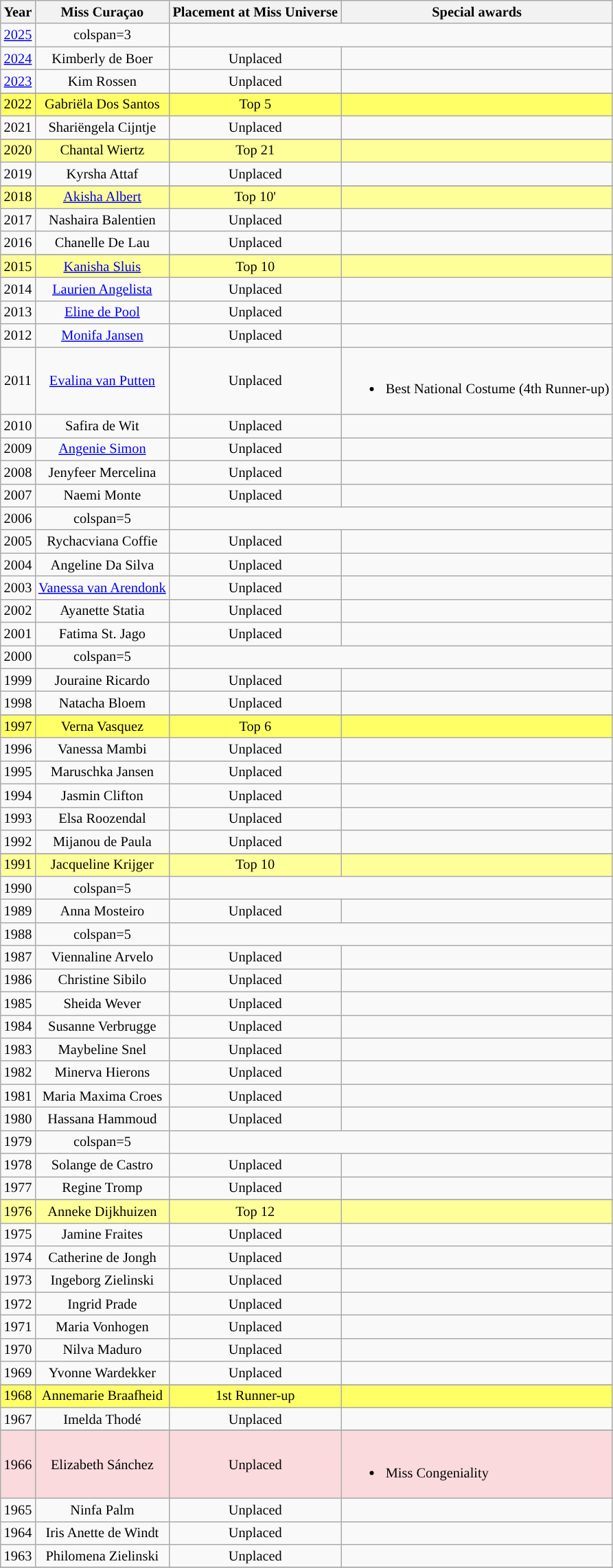<table class="wikitable " style="font-size: 85%; text-align:center;">
<tr>
<th>Year</th>
<th>Miss Curaçao</th>
<th>Placement at Miss Universe</th>
<th>Special awards</th>
</tr>
<tr>
<td><a href='#'>2025</a></td>
<td>colspan=3 </td>
</tr>
<tr>
<td><a href='#'>2024</a></td>
<td>Kimberly de Boer</td>
<td>Unplaced</td>
<td></td>
</tr>
<tr>
<td><a href='#'>2023</a></td>
<td>Kim Rossen</td>
<td>Unplaced</td>
<td></td>
</tr>
<tr>
</tr>
<tr style="background-color:#FFFF66">
<td>2022</td>
<td>Gabriëla Dos Santos</td>
<td>Top 5</td>
<td></td>
</tr>
<tr>
<td>2021</td>
<td>Shariëngela Cijntje</td>
<td>Unplaced</td>
<td></td>
</tr>
<tr>
</tr>
<tr style="background-color:#FFFF99">
<td>2020</td>
<td>Chantal Wiertz</td>
<td>Top 21</td>
<td></td>
</tr>
<tr>
<td>2019</td>
<td>Kyrsha Attaf</td>
<td>Unplaced</td>
<td></td>
</tr>
<tr>
</tr>
<tr style="background-color:#FFFF99">
<td>2018</td>
<td><a href='#'>Akisha Albert</a></td>
<td>Top 10'</td>
<td></td>
</tr>
<tr>
<td>2017</td>
<td>Nashaira Balentien</td>
<td>Unplaced</td>
<td></td>
</tr>
<tr>
<td>2016</td>
<td>Chanelle De Lau</td>
<td>Unplaced</td>
<td></td>
</tr>
<tr>
</tr>
<tr style="background-color:#FFFF99">
<td>2015</td>
<td><a href='#'>Kanisha Sluis</a></td>
<td>Top 10</td>
<td></td>
</tr>
<tr>
<td>2014</td>
<td><a href='#'>Laurien Angelista</a></td>
<td>Unplaced</td>
<td></td>
</tr>
<tr>
<td>2013</td>
<td><a href='#'>Eline de Pool</a></td>
<td>Unplaced</td>
<td></td>
</tr>
<tr>
<td>2012</td>
<td><a href='#'>Monifa Jansen</a></td>
<td>Unplaced</td>
<td></td>
</tr>
<tr>
<td>2011</td>
<td><a href='#'>Evalina van Putten</a></td>
<td>Unplaced</td>
<td align="left"><br><ul><li>Best National Costume (4th Runner-up)</li></ul></td>
</tr>
<tr>
<td>2010</td>
<td>Safira de Wit</td>
<td>Unplaced</td>
<td></td>
</tr>
<tr>
<td>2009</td>
<td><a href='#'>Angenie Simon</a></td>
<td>Unplaced</td>
<td></td>
</tr>
<tr>
<td>2008</td>
<td>Jenyfeer Mercelina</td>
<td>Unplaced</td>
<td></td>
</tr>
<tr>
<td>2007</td>
<td>Naemi Monte</td>
<td>Unplaced</td>
<td></td>
</tr>
<tr>
<td>2006</td>
<td>colspan=5 </td>
</tr>
<tr>
<td>2005</td>
<td>Rychacviana Coffie</td>
<td>Unplaced</td>
<td></td>
</tr>
<tr>
<td>2004</td>
<td>Angeline Da Silva</td>
<td>Unplaced</td>
<td></td>
</tr>
<tr>
<td>2003</td>
<td><a href='#'>Vanessa van Arendonk</a></td>
<td>Unplaced</td>
<td></td>
</tr>
<tr>
<td>2002</td>
<td>Ayanette Statia</td>
<td>Unplaced</td>
<td></td>
</tr>
<tr>
<td>2001</td>
<td>Fatima St. Jago</td>
<td>Unplaced</td>
<td></td>
</tr>
<tr>
<td>2000</td>
<td>colspan=5 </td>
</tr>
<tr>
<td>1999</td>
<td>Jouraine Ricardo</td>
<td>Unplaced</td>
<td></td>
</tr>
<tr>
<td>1998</td>
<td>Natacha Bloem</td>
<td>Unplaced</td>
<td></td>
</tr>
<tr>
</tr>
<tr style="background-color:#FFFF66;">
<td>1997</td>
<td>Verna Vasquez</td>
<td>Top 6</td>
<td></td>
</tr>
<tr>
<td>1996</td>
<td>Vanessa Mambi</td>
<td>Unplaced</td>
<td></td>
</tr>
<tr>
<td>1995</td>
<td>Maruschka Jansen</td>
<td>Unplaced</td>
<td></td>
</tr>
<tr>
<td>1994</td>
<td>Jasmin Clifton</td>
<td>Unplaced</td>
<td></td>
</tr>
<tr>
<td>1993</td>
<td>Elsa Roozendal</td>
<td>Unplaced</td>
<td></td>
</tr>
<tr>
<td>1992</td>
<td>Mijanou de Paula</td>
<td>Unplaced</td>
<td></td>
</tr>
<tr>
</tr>
<tr style="background-color:#FFFF99;">
<td>1991</td>
<td>Jacqueline Krijger</td>
<td>Top 10</td>
<td></td>
</tr>
<tr>
<td>1990</td>
<td>colspan=5 </td>
</tr>
<tr>
<td>1989</td>
<td>Anna Mosteiro</td>
<td>Unplaced</td>
<td></td>
</tr>
<tr>
<td>1988</td>
<td>colspan=5 </td>
</tr>
<tr>
<td>1987</td>
<td>Viennaline Arvelo</td>
<td>Unplaced</td>
<td></td>
</tr>
<tr>
<td>1986</td>
<td>Christine Sibilo</td>
<td>Unplaced</td>
<td></td>
</tr>
<tr>
<td>1985</td>
<td>Sheida Wever</td>
<td>Unplaced</td>
<td></td>
</tr>
<tr>
<td>1984</td>
<td>Susanne Verbrugge</td>
<td>Unplaced</td>
<td></td>
</tr>
<tr>
<td>1983</td>
<td>Maybeline Snel</td>
<td>Unplaced</td>
<td></td>
</tr>
<tr>
<td>1982</td>
<td>Minerva Hierons</td>
<td>Unplaced</td>
<td></td>
</tr>
<tr>
<td>1981</td>
<td>Maria Maxima Croes</td>
<td>Unplaced</td>
<td></td>
</tr>
<tr>
<td>1980</td>
<td>Hassana Hammoud</td>
<td>Unplaced</td>
<td></td>
</tr>
<tr>
<td>1979</td>
<td>colspan=5 </td>
</tr>
<tr>
<td>1978</td>
<td>Solange de Castro</td>
<td>Unplaced</td>
<td></td>
</tr>
<tr>
<td>1977</td>
<td>Regine Tromp</td>
<td>Unplaced</td>
<td></td>
</tr>
<tr>
</tr>
<tr style="background-color:#FFFF99;">
<td>1976</td>
<td>Anneke Dijkhuizen</td>
<td>Top 12</td>
<td></td>
</tr>
<tr>
<td>1975</td>
<td>Jamine Fraites</td>
<td>Unplaced</td>
<td></td>
</tr>
<tr>
<td>1974</td>
<td>Catherine de Jongh</td>
<td>Unplaced</td>
<td></td>
</tr>
<tr>
<td>1973</td>
<td>Ingeborg Zielinski</td>
<td>Unplaced</td>
<td></td>
</tr>
<tr>
<td>1972</td>
<td>Ingrid Prade</td>
<td>Unplaced</td>
<td></td>
</tr>
<tr>
<td>1971</td>
<td>Maria Vonhogen</td>
<td>Unplaced</td>
<td></td>
</tr>
<tr>
<td>1970</td>
<td>Nilva Maduro</td>
<td>Unplaced</td>
<td></td>
</tr>
<tr>
<td>1969</td>
<td>Yvonne Wardekker</td>
<td>Unplaced</td>
<td></td>
</tr>
<tr>
</tr>
<tr style="background-color:#FFFF66;">
<td>1968</td>
<td>Annemarie Braafheid</td>
<td>1st Runner-up</td>
<td></td>
</tr>
<tr>
<td>1967</td>
<td>Imelda Thodé</td>
<td>Unplaced</td>
<td></td>
</tr>
<tr>
</tr>
<tr style="background-color:#FADADD; ">
<td>1966</td>
<td>Elizabeth Sánchez</td>
<td>Unplaced</td>
<td align="left"><br><ul><li>Miss Congeniality</li></ul></td>
</tr>
<tr>
<td>1965</td>
<td>Ninfa Palm</td>
<td>Unplaced</td>
<td></td>
</tr>
<tr>
<td>1964</td>
<td>Iris Anette de Windt</td>
<td>Unplaced</td>
<td></td>
</tr>
<tr>
<td>1963</td>
<td>Philomena Zielinski</td>
<td>Unplaced</td>
<td></td>
</tr>
<tr>
</tr>
</table>
